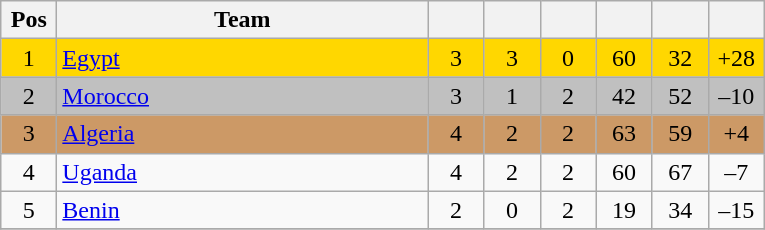<table class="wikitable" style="text-align:center">
<tr>
<th width=30>Pos</th>
<th ! width=240>Team</th>
<th ! width=30></th>
<th ! width=30></th>
<th ! width=30></th>
<th ! width=30></th>
<th ! width=30></th>
<th ! width=30></th>
</tr>
<tr bgcolor=gold>
<td>1</td>
<td align=left> <a href='#'>Egypt</a></td>
<td>3</td>
<td>3</td>
<td>0</td>
<td>60</td>
<td>32</td>
<td>+28</td>
</tr>
<tr bgcolor=silver>
<td>2</td>
<td align=left> <a href='#'>Morocco</a></td>
<td>3</td>
<td>1</td>
<td>2</td>
<td>42</td>
<td>52</td>
<td>–10</td>
</tr>
<tr bgcolor=cc9966>
<td>3</td>
<td align=left> <a href='#'>Algeria</a></td>
<td>4</td>
<td>2</td>
<td>2</td>
<td>63</td>
<td>59</td>
<td>+4</td>
</tr>
<tr>
<td>4</td>
<td align=left> <a href='#'>Uganda</a></td>
<td>4</td>
<td>2</td>
<td>2</td>
<td>60</td>
<td>67</td>
<td>–7</td>
</tr>
<tr>
<td>5</td>
<td align=left> <a href='#'>Benin</a></td>
<td>2</td>
<td>0</td>
<td>2</td>
<td>19</td>
<td>34</td>
<td>–15</td>
</tr>
<tr>
</tr>
</table>
